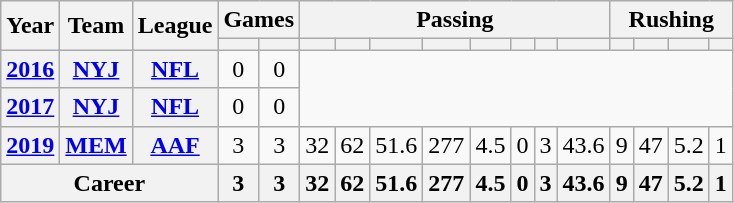<table class="wikitable" style="text-align:center;">
<tr>
<th rowspan="2">Year</th>
<th rowspan="2">Team</th>
<th rowspan="2">League</th>
<th colspan="2">Games</th>
<th colspan="8">Passing</th>
<th colspan="4">Rushing</th>
</tr>
<tr>
<th></th>
<th></th>
<th></th>
<th></th>
<th></th>
<th></th>
<th></th>
<th></th>
<th></th>
<th></th>
<th></th>
<th></th>
<th></th>
<th></th>
</tr>
<tr>
<th><a href='#'>2016</a></th>
<th><a href='#'>NYJ</a></th>
<th><a href='#'>NFL</a></th>
<td>0</td>
<td>0</td>
<td rowspan="2" colspan="12"></td>
</tr>
<tr>
<th><a href='#'>2017</a></th>
<th><a href='#'>NYJ</a></th>
<th><a href='#'>NFL</a></th>
<td>0</td>
<td>0</td>
</tr>
<tr>
<th><a href='#'>2019</a></th>
<th><a href='#'>MEM</a></th>
<th><a href='#'>AAF</a></th>
<td>3</td>
<td>3</td>
<td>32</td>
<td>62</td>
<td>51.6</td>
<td>277</td>
<td>4.5</td>
<td>0</td>
<td>3</td>
<td>43.6</td>
<td>9</td>
<td>47</td>
<td>5.2</td>
<td>1</td>
</tr>
<tr>
<th colspan="3">Career</th>
<th>3</th>
<th>3</th>
<th>32</th>
<th>62</th>
<th>51.6</th>
<th>277</th>
<th>4.5</th>
<th>0</th>
<th>3</th>
<th>43.6</th>
<th>9</th>
<th>47</th>
<th>5.2</th>
<th>1</th>
</tr>
</table>
